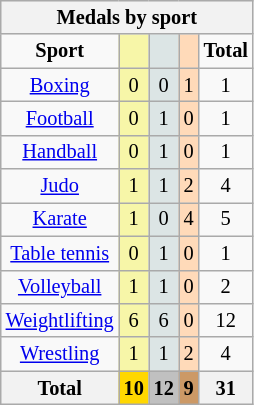<table class="wikitable" style="font-size:85%; text-align:center;">
<tr style="background:#efefef;">
<th colspan=5><strong>Medals by sport</strong></th>
</tr>
<tr>
<td><strong>Sport</strong></td>
<td style="background:#f7f6a8;"></td>
<td style="background:#dce5e5;"></td>
<td style="background:#ffdab9;"></td>
<td><strong>Total</strong></td>
</tr>
<tr>
<td><a href='#'>Boxing</a></td>
<td style="background:#f7f6a8;">0</td>
<td style="background:#dce5e5;">0</td>
<td style="background:#ffdab9;">1</td>
<td>1</td>
</tr>
<tr>
<td><a href='#'>Football</a></td>
<td style="background:#f7f6a8;">0</td>
<td style="background:#dce5e5;">1</td>
<td style="background:#ffdab9;">0</td>
<td>1</td>
</tr>
<tr>
<td><a href='#'>Handball</a></td>
<td style="background:#f7f6a8;">0</td>
<td style="background:#dce5e5;">1</td>
<td style="background:#ffdab9;">0</td>
<td>1</td>
</tr>
<tr>
<td><a href='#'>Judo</a></td>
<td style="background:#f7f6a8;">1</td>
<td style="background:#dce5e5;">1</td>
<td style="background:#ffdab9;">2</td>
<td>4</td>
</tr>
<tr>
<td><a href='#'>Karate</a></td>
<td style="background:#f7f6a8;">1</td>
<td style="background:#dce5e5;">0</td>
<td style="background:#ffdab9;">4</td>
<td>5</td>
</tr>
<tr>
<td><a href='#'>Table tennis</a></td>
<td style="background:#f7f6a8;">0</td>
<td style="background:#dce5e5;">1</td>
<td style="background:#ffdab9;">0</td>
<td>1</td>
</tr>
<tr>
<td><a href='#'>Volleyball</a></td>
<td style="background:#f7f6a8;">1</td>
<td style="background:#dce5e5;">1</td>
<td style="background:#ffdab9;">0</td>
<td>2</td>
</tr>
<tr>
<td><a href='#'>Weightlifting</a></td>
<td style="background:#f7f6a8;">6</td>
<td style="background:#dce5e5;">6</td>
<td style="background:#ffdab9;">0</td>
<td>12</td>
</tr>
<tr>
<td><a href='#'>Wrestling</a></td>
<td style="background:#f7f6a8;">1</td>
<td style="background:#dce5e5;">1</td>
<td style="background:#ffdab9;">2</td>
<td>4</td>
</tr>
<tr>
<th>Total</th>
<th style="background:gold;"  >10</th>
<th style="background:silver;">12</th>
<th style="background:#c96;"  >9</th>
<th>31</th>
</tr>
</table>
